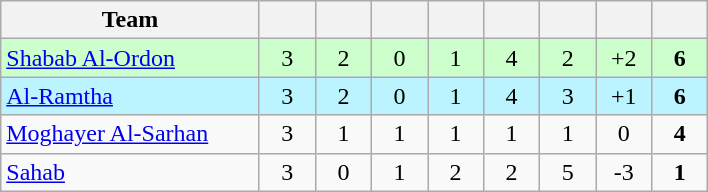<table class="wikitable" style="text-align: center;">
<tr>
<th width="165">Team</th>
<th width="30"></th>
<th width="30"></th>
<th width="30"></th>
<th width="30"></th>
<th width="30"></th>
<th width="30"></th>
<th width="30"></th>
<th width="30"></th>
</tr>
<tr bgcolor="#ccffcc">
<td align="left"><a href='#'>Shabab Al-Ordon</a></td>
<td>3</td>
<td>2</td>
<td>0</td>
<td>1</td>
<td>4</td>
<td>2</td>
<td>+2</td>
<td><strong>6</strong></td>
</tr>
<tr bgcolor="#bbf3ff">
<td align="left"><a href='#'>Al-Ramtha</a></td>
<td>3</td>
<td>2</td>
<td>0</td>
<td>1</td>
<td>4</td>
<td>3</td>
<td>+1</td>
<td><strong>6</strong></td>
</tr>
<tr>
<td align="left"><a href='#'>Moghayer Al-Sarhan</a></td>
<td>3</td>
<td>1</td>
<td>1</td>
<td>1</td>
<td>1</td>
<td>1</td>
<td>0</td>
<td><strong>4</strong></td>
</tr>
<tr>
<td align="left"><a href='#'>Sahab</a></td>
<td>3</td>
<td>0</td>
<td>1</td>
<td>2</td>
<td>2</td>
<td>5</td>
<td>-3</td>
<td><strong>1</strong></td>
</tr>
</table>
